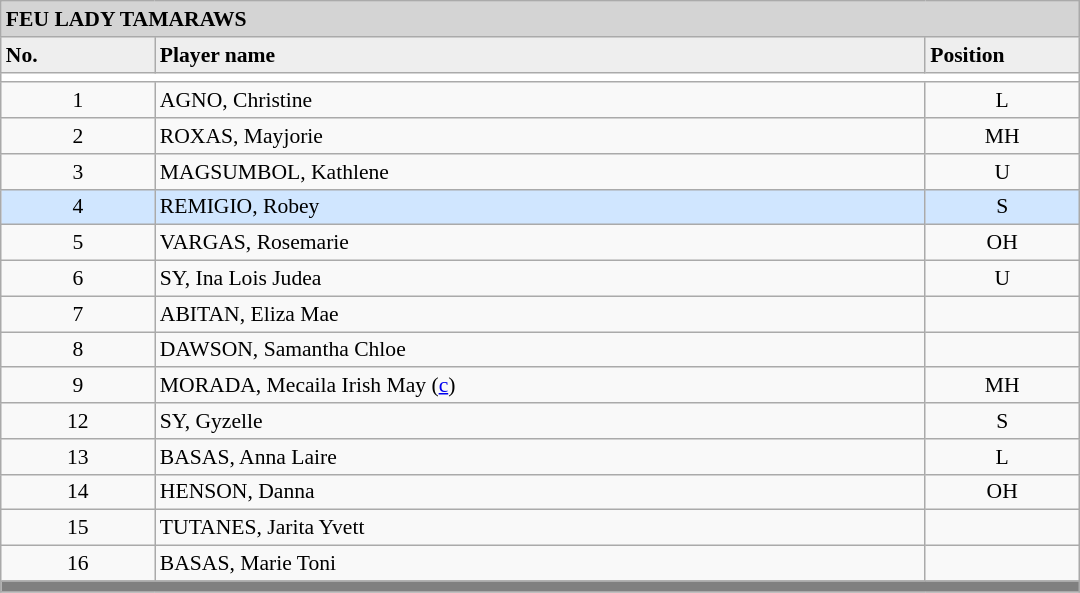<table class="wikitable collapsible collapsed" style="font-size:90%;width:50em;">
<tr>
<th style="background:#D4D4D4; text-align:left;" colspan=3> FEU LADY TAMARAWS</th>
</tr>
<tr style="background:#EEEEEE; font-weight:bold;">
<td width=10%>No.</td>
<td width=50%>Player name</td>
<td width=10%>Position</td>
</tr>
<tr style="background:#FFFFFF;">
<td colspan=3 style="text-align:center"></td>
</tr>
<tr>
<td style="text-align:center">1</td>
<td>AGNO, Christine</td>
<td style="text-align:center">L</td>
</tr>
<tr>
<td style="text-align:center">2</td>
<td>ROXAS, Mayjorie</td>
<td style="text-align:center">MH</td>
</tr>
<tr>
<td style="text-align:center">3</td>
<td>MAGSUMBOL, Kathlene</td>
<td style="text-align:center">U</td>
</tr>
<tr style="background:#D0E6FF">
<td style="text-align:center">4</td>
<td>REMIGIO, Robey</td>
<td style="text-align:center">S</td>
</tr>
<tr>
<td style="text-align:center">5</td>
<td>VARGAS, Rosemarie</td>
<td style="text-align:center">OH</td>
</tr>
<tr>
<td style="text-align:center">6</td>
<td>SY, Ina Lois Judea</td>
<td style="text-align:center">U</td>
</tr>
<tr>
<td style="text-align:center">7</td>
<td>ABITAN, Eliza Mae</td>
<td style="text-align:center"></td>
</tr>
<tr>
<td style="text-align:center">8</td>
<td>DAWSON, Samantha Chloe</td>
<td style="text-align:center"></td>
</tr>
<tr>
<td style="text-align:center">9</td>
<td>MORADA, Mecaila Irish May (<a href='#'>c</a>)</td>
<td style="text-align:center">MH</td>
</tr>
<tr>
<td style="text-align:center">12</td>
<td>SY, Gyzelle</td>
<td style="text-align:center">S</td>
</tr>
<tr>
<td style="text-align:center">13</td>
<td>BASAS, Anna Laire</td>
<td style="text-align:center">L</td>
</tr>
<tr>
<td style="text-align:center">14</td>
<td>HENSON, Danna</td>
<td style="text-align:center">OH</td>
</tr>
<tr>
<td style="text-align:center">15</td>
<td>TUTANES, Jarita Yvett</td>
<td style="text-align:center"></td>
</tr>
<tr>
<td style="text-align:center">16</td>
<td>BASAS, Marie Toni</td>
<td style="text-align:center"></td>
</tr>
<tr>
<th style="background:gray;" colspan=3></th>
</tr>
<tr>
</tr>
</table>
